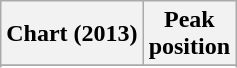<table class="wikitable plainrowheaders" style="text-align:center">
<tr>
<th scope="col">Chart (2013)</th>
<th scope="col">Peak<br>position</th>
</tr>
<tr>
</tr>
<tr>
</tr>
</table>
